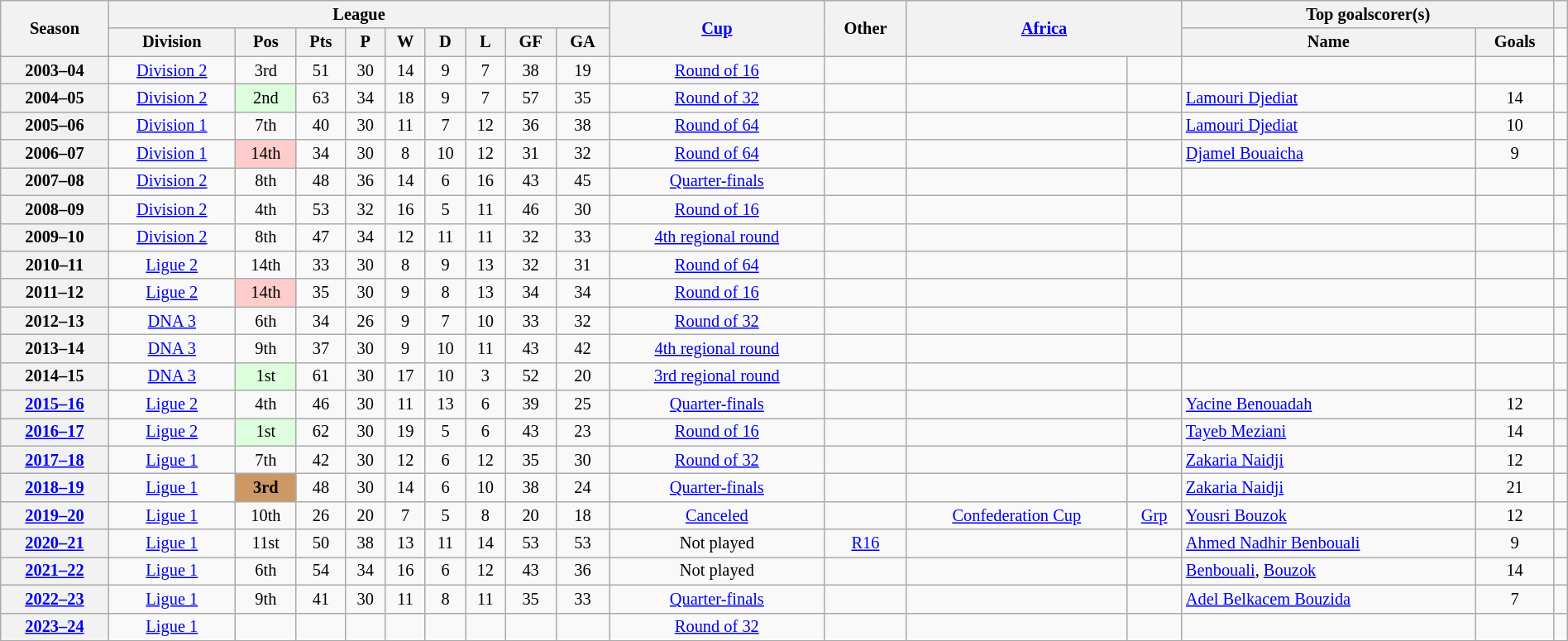<table class="wikitable" style="text-align:center; font-size:85%;width:100%; text-align:center">
<tr>
<th rowspan=2>Season</th>
<th colspan=9>League</th>
<th rowspan=2><a href='#'>Cup</a></th>
<th rowspan=2>Other</th>
<th rowspan=2 colspan=2><a href='#'>Africa</a></th>
<th colspan=2>Top goalscorer(s)</th>
<th colspan=2></th>
</tr>
<tr>
<th>Division</th>
<th>Pos</th>
<th>Pts</th>
<th>P</th>
<th>W</th>
<th>D</th>
<th>L</th>
<th>GF</th>
<th>GA</th>
<th>Name</th>
<th>Goals</th>
</tr>
<tr>
<th>2003–04</th>
<td><a href='#'>Division 2</a></td>
<td>3rd</td>
<td>51</td>
<td>30</td>
<td>14</td>
<td>9</td>
<td>7</td>
<td>38</td>
<td>19</td>
<td><a href='#'>Round of 16</a></td>
<td></td>
<td></td>
<td></td>
<td align=left></td>
<td></td>
<td></td>
</tr>
<tr>
<th>2004–05</th>
<td><a href='#'>Division 2</a></td>
<td bgcolor="#DDFFDD">2nd</td>
<td>63</td>
<td>34</td>
<td>18</td>
<td>9</td>
<td>7</td>
<td>57</td>
<td>35</td>
<td><a href='#'>Round of 32</a></td>
<td></td>
<td></td>
<td></td>
<td align=left><a href='#'>Lamouri Djediat</a></td>
<td>14</td>
<td></td>
</tr>
<tr>
<th>2005–06</th>
<td><a href='#'>Division 1</a></td>
<td>7th</td>
<td>40</td>
<td>30</td>
<td>11</td>
<td>7</td>
<td>12</td>
<td>36</td>
<td>38</td>
<td><a href='#'>Round of 64</a></td>
<td></td>
<td></td>
<td></td>
<td align=left><a href='#'>Lamouri Djediat</a></td>
<td>10</td>
<td></td>
</tr>
<tr>
<th>2006–07</th>
<td><a href='#'>Division 1</a></td>
<td bgcolor="#FFCCCC">14th</td>
<td>34</td>
<td>30</td>
<td>8</td>
<td>10</td>
<td>12</td>
<td>31</td>
<td>32</td>
<td><a href='#'>Round of 64</a></td>
<td></td>
<td></td>
<td></td>
<td align=left><a href='#'>Djamel Bouaicha</a></td>
<td>9</td>
<td></td>
</tr>
<tr>
<th>2007–08</th>
<td><a href='#'>Division 2</a></td>
<td>8th</td>
<td>48</td>
<td>36</td>
<td>14</td>
<td>6</td>
<td>16</td>
<td>43</td>
<td>45</td>
<td><a href='#'>Quarter-finals</a></td>
<td></td>
<td></td>
<td></td>
<td align=left></td>
<td></td>
<td></td>
</tr>
<tr>
<th>2008–09</th>
<td><a href='#'>Division 2</a></td>
<td>4th</td>
<td>53</td>
<td>32</td>
<td>16</td>
<td>5</td>
<td>11</td>
<td>46</td>
<td>30</td>
<td><a href='#'>Round of 16</a></td>
<td></td>
<td></td>
<td></td>
<td align=left></td>
<td></td>
<td></td>
</tr>
<tr>
<th>2009–10</th>
<td><a href='#'>Division 2</a></td>
<td>8th</td>
<td>47</td>
<td>34</td>
<td>12</td>
<td>11</td>
<td>11</td>
<td>32</td>
<td>33</td>
<td><a href='#'>4th regional round</a></td>
<td></td>
<td></td>
<td></td>
<td align=left></td>
<td></td>
<td></td>
</tr>
<tr>
<th>2010–11</th>
<td><a href='#'>Ligue 2</a></td>
<td>14th</td>
<td>33</td>
<td>30</td>
<td>8</td>
<td>9</td>
<td>13</td>
<td>32</td>
<td>31</td>
<td><a href='#'>Round of 64</a></td>
<td></td>
<td></td>
<td></td>
<td align=left></td>
<td></td>
<td></td>
</tr>
<tr>
<th>2011–12</th>
<td><a href='#'>Ligue 2</a></td>
<td bgcolor="#FFCCCC">14th</td>
<td>35</td>
<td>30</td>
<td>9</td>
<td>8</td>
<td>13</td>
<td>34</td>
<td>34</td>
<td><a href='#'>Round of 16</a></td>
<td></td>
<td></td>
<td></td>
<td align=left></td>
<td></td>
<td></td>
</tr>
<tr>
<th>2012–13</th>
<td><a href='#'>DNA 3</a></td>
<td>6th</td>
<td>34</td>
<td>26</td>
<td>9</td>
<td>7</td>
<td>10</td>
<td>33</td>
<td>32</td>
<td><a href='#'>Round of 32</a></td>
<td></td>
<td></td>
<td></td>
<td align=left></td>
<td></td>
<td></td>
</tr>
<tr>
<th>2013–14</th>
<td><a href='#'>DNA 3</a></td>
<td>9th</td>
<td>37</td>
<td>30</td>
<td>9</td>
<td>10</td>
<td>11</td>
<td>43</td>
<td>42</td>
<td><a href='#'>4th regional round</a></td>
<td></td>
<td></td>
<td></td>
<td align=left></td>
<td></td>
<td></td>
</tr>
<tr>
<th>2014–15</th>
<td><a href='#'>DNA 3</a></td>
<td bgcolor="#DDFFDD">1st</td>
<td>61</td>
<td>30</td>
<td>17</td>
<td>10</td>
<td>3</td>
<td>52</td>
<td>20</td>
<td><a href='#'>3rd regional round</a></td>
<td></td>
<td></td>
<td></td>
<td align=left></td>
<td></td>
<td></td>
</tr>
<tr>
<th><a href='#'>2015–16</a></th>
<td><a href='#'>Ligue 2</a></td>
<td>4th</td>
<td>46</td>
<td>30</td>
<td>11</td>
<td>13</td>
<td>6</td>
<td>39</td>
<td>25</td>
<td><a href='#'>Quarter-finals</a></td>
<td></td>
<td></td>
<td></td>
<td align=left><a href='#'>Yacine Benouadah</a></td>
<td>12</td>
<td></td>
</tr>
<tr>
<th><a href='#'>2016–17</a></th>
<td><a href='#'>Ligue 2</a></td>
<td bgcolor="#DDFFDD">1st</td>
<td>62</td>
<td>30</td>
<td>19</td>
<td>5</td>
<td>6</td>
<td>43</td>
<td>23</td>
<td><a href='#'>Round of 16</a></td>
<td></td>
<td></td>
<td></td>
<td align=left><a href='#'>Tayeb Meziani</a></td>
<td>14</td>
<td></td>
</tr>
<tr>
<th><a href='#'>2017–18</a></th>
<td><a href='#'>Ligue 1</a></td>
<td>7th</td>
<td>42</td>
<td>30</td>
<td>12</td>
<td>6</td>
<td>12</td>
<td>35</td>
<td>30</td>
<td><a href='#'>Round of 32</a></td>
<td></td>
<td></td>
<td></td>
<td align=left><a href='#'>Zakaria Naidji</a></td>
<td>12</td>
<td></td>
</tr>
<tr>
<th><a href='#'>2018–19</a></th>
<td><a href='#'>Ligue 1</a></td>
<td bgcolor=#cc9966><strong>3rd</strong></td>
<td>48</td>
<td>30</td>
<td>14</td>
<td>6</td>
<td>10</td>
<td>38</td>
<td>24</td>
<td><a href='#'>Quarter-finals</a></td>
<td></td>
<td></td>
<td></td>
<td align=left><a href='#'>Zakaria Naidji</a></td>
<td>21</td>
<td></td>
</tr>
<tr>
<th><a href='#'>2019–20</a></th>
<td><a href='#'>Ligue 1</a></td>
<td>10th</td>
<td>26</td>
<td>20</td>
<td>7</td>
<td>5</td>
<td>8</td>
<td>20</td>
<td>18</td>
<td><a href='#'>Canceled</a></td>
<td></td>
<td><a href='#'>Confederation Cup</a></td>
<td><a href='#'>Grp</a></td>
<td align=left><a href='#'>Yousri Bouzok</a></td>
<td>12</td>
<td></td>
</tr>
<tr>
<th><a href='#'>2020–21</a></th>
<td><a href='#'>Ligue 1</a></td>
<td>11st</td>
<td>50</td>
<td>38</td>
<td>13</td>
<td>11</td>
<td>14</td>
<td>53</td>
<td>53</td>
<td>Not played</td>
<td><a href='#'>R16</a></td>
<td></td>
<td></td>
<td align=left><a href='#'>Ahmed Nadhir Benbouali</a></td>
<td>9</td>
<td></td>
</tr>
<tr>
<th><a href='#'>2021–22</a></th>
<td><a href='#'>Ligue 1</a></td>
<td>6th</td>
<td>54</td>
<td>34</td>
<td>16</td>
<td>6</td>
<td>12</td>
<td>43</td>
<td>36</td>
<td>Not played</td>
<td></td>
<td></td>
<td></td>
<td align=left><a href='#'>Benbouali</a>, <a href='#'>Bouzok</a></td>
<td>14</td>
<td></td>
</tr>
<tr>
<th><a href='#'>2022–23</a></th>
<td><a href='#'>Ligue 1</a></td>
<td>9th</td>
<td>41</td>
<td>30</td>
<td>11</td>
<td>8</td>
<td>11</td>
<td>35</td>
<td>33</td>
<td><a href='#'>Quarter-finals</a></td>
<td></td>
<td></td>
<td></td>
<td align=left><a href='#'>Adel Belkacem Bouzida</a></td>
<td>7</td>
<td></td>
</tr>
<tr>
<th><a href='#'>2023–24</a></th>
<td><a href='#'>Ligue 1</a></td>
<td></td>
<td></td>
<td></td>
<td></td>
<td></td>
<td></td>
<td></td>
<td></td>
<td><a href='#'>Round of 32</a></td>
<td></td>
<td></td>
<td></td>
<td align=left></td>
<td></td>
<td></td>
</tr>
<tr>
</tr>
</table>
